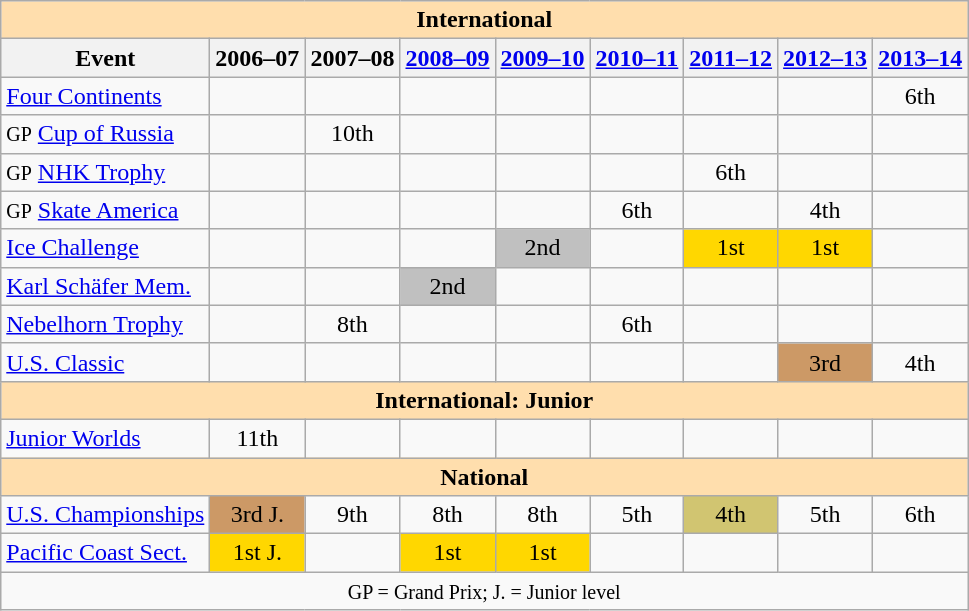<table class="wikitable" style="text-align:center">
<tr>
<th style="background-color: #ffdead; " colspan=9 align=center><strong>International</strong></th>
</tr>
<tr>
<th>Event</th>
<th>2006–07</th>
<th>2007–08</th>
<th><a href='#'>2008–09</a></th>
<th><a href='#'>2009–10</a></th>
<th><a href='#'>2010–11</a></th>
<th><a href='#'>2011–12</a></th>
<th><a href='#'>2012–13</a></th>
<th><a href='#'>2013–14</a></th>
</tr>
<tr>
<td align=left><a href='#'>Four Continents</a></td>
<td></td>
<td></td>
<td></td>
<td></td>
<td></td>
<td></td>
<td></td>
<td>6th</td>
</tr>
<tr>
<td align=left><small>GP</small> <a href='#'>Cup of Russia</a></td>
<td></td>
<td>10th</td>
<td></td>
<td></td>
<td></td>
<td></td>
<td></td>
<td></td>
</tr>
<tr>
<td align=left><small>GP</small> <a href='#'>NHK Trophy</a></td>
<td></td>
<td></td>
<td></td>
<td></td>
<td></td>
<td>6th</td>
<td></td>
<td></td>
</tr>
<tr>
<td align=left><small>GP</small> <a href='#'>Skate America</a></td>
<td></td>
<td></td>
<td></td>
<td></td>
<td>6th</td>
<td></td>
<td>4th</td>
<td></td>
</tr>
<tr>
<td align=left><a href='#'>Ice Challenge</a></td>
<td></td>
<td></td>
<td></td>
<td bgcolor=silver>2nd</td>
<td></td>
<td bgcolor=gold>1st</td>
<td bgcolor=gold>1st</td>
<td></td>
</tr>
<tr>
<td align=left><a href='#'>Karl Schäfer Mem.</a></td>
<td></td>
<td></td>
<td bgcolor=silver>2nd</td>
<td></td>
<td></td>
<td></td>
<td></td>
<td></td>
</tr>
<tr>
<td align=left><a href='#'>Nebelhorn Trophy</a></td>
<td></td>
<td>8th</td>
<td></td>
<td></td>
<td>6th</td>
<td></td>
<td></td>
<td></td>
</tr>
<tr>
<td align=left><a href='#'>U.S. Classic</a></td>
<td></td>
<td></td>
<td></td>
<td></td>
<td></td>
<td></td>
<td bgcolor=cc9966>3rd</td>
<td>4th</td>
</tr>
<tr>
<th style="background-color: #ffdead; " colspan=9 align=center><strong>International: Junior</strong></th>
</tr>
<tr>
<td align=left><a href='#'>Junior Worlds</a></td>
<td>11th</td>
<td></td>
<td></td>
<td></td>
<td></td>
<td></td>
<td></td>
<td></td>
</tr>
<tr>
<th style="background-color: #ffdead; " colspan=9 align=center><strong>National</strong></th>
</tr>
<tr>
<td align=left><a href='#'>U.S. Championships</a></td>
<td bgcolor=cc9966>3rd J.</td>
<td>9th</td>
<td>8th</td>
<td>8th</td>
<td>5th</td>
<td bgcolor=d1c571>4th</td>
<td>5th</td>
<td>6th</td>
</tr>
<tr>
<td align=left><a href='#'>Pacific Coast Sect.</a></td>
<td bgcolor=gold>1st J.</td>
<td></td>
<td bgcolor=gold>1st</td>
<td bgcolor=gold>1st</td>
<td></td>
<td></td>
<td></td>
<td></td>
</tr>
<tr>
<td colspan=9 align=center><small> GP = Grand Prix; J. = Junior level </small></td>
</tr>
</table>
